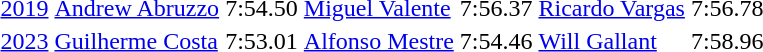<table>
<tr>
<td align=center><a href='#'>2019</a></td>
<td> <a href='#'>Andrew Abruzzo</a></td>
<td>7:54.50</td>
<td> <a href='#'>Miguel Valente</a></td>
<td>7:56.37</td>
<td> <a href='#'>Ricardo Vargas</a></td>
<td>7:56.78</td>
</tr>
<tr>
<td align=center><a href='#'>2023</a></td>
<td> <a href='#'>Guilherme Costa</a></td>
<td>7:53.01</td>
<td> <a href='#'>Alfonso Mestre</a></td>
<td>7:54.46</td>
<td> <a href='#'>Will Gallant</a></td>
<td>7:58.96</td>
</tr>
</table>
